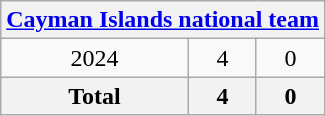<table class="wikitable" style="text-align:center">
<tr>
<th colspan=3><a href='#'>Cayman Islands national team</a></th>
</tr>
<tr>
<td>2024</td>
<td>4</td>
<td>0</td>
</tr>
<tr>
<th>Total</th>
<th>4</th>
<th>0</th>
</tr>
</table>
